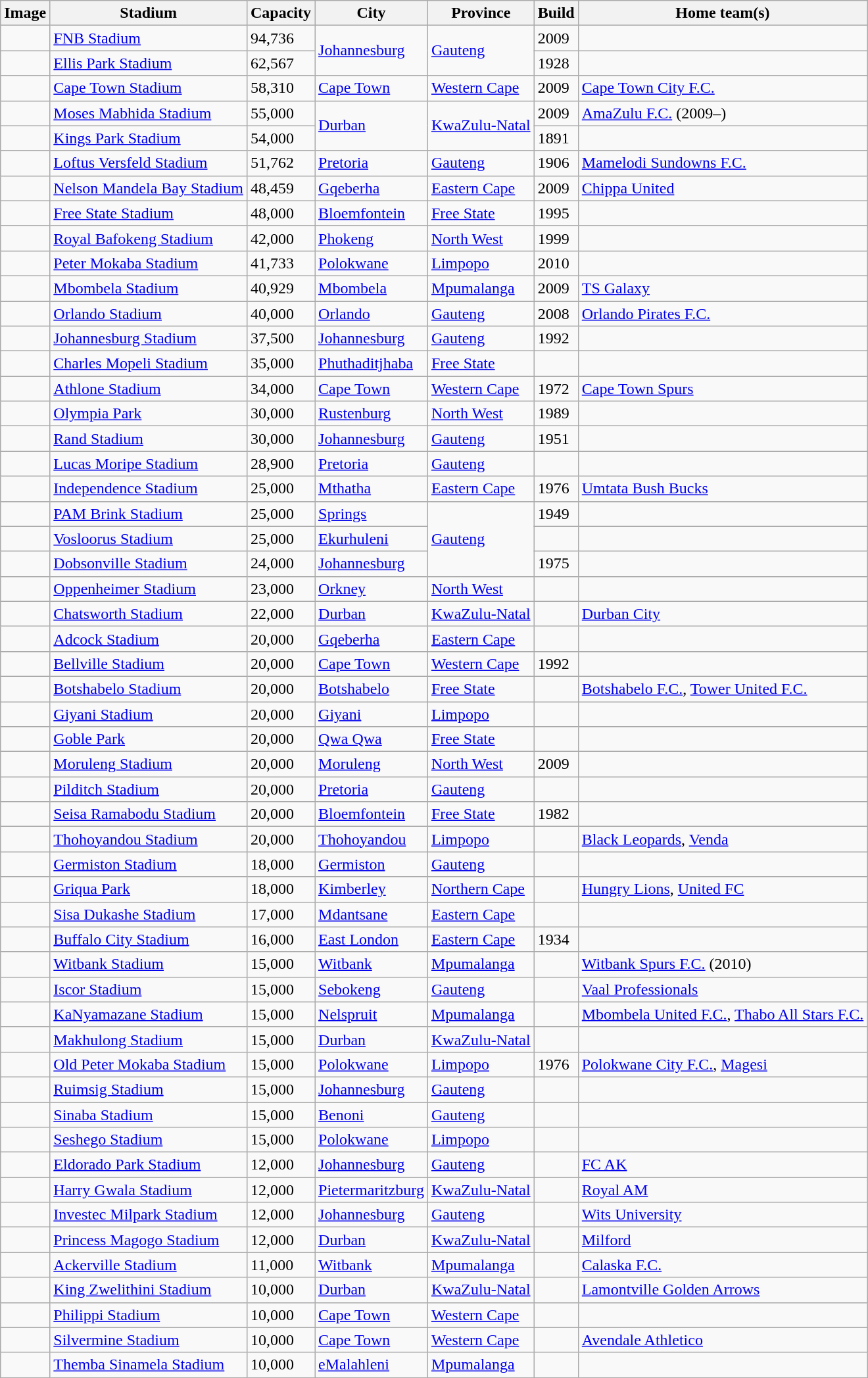<table class="wikitable sortable static-row-numbers">
<tr>
<th>Image</th>
<th>Stadium</th>
<th>Capacity</th>
<th>City</th>
<th>Province</th>
<th>Build</th>
<th>Home team(s)</th>
</tr>
<tr>
<td></td>
<td><a href='#'>FNB Stadium</a></td>
<td>94,736</td>
<td rowspan=2><a href='#'>Johannesburg</a></td>
<td rowspan=2><a href='#'>Gauteng</a></td>
<td>2009</td>
<td><br></td>
</tr>
<tr>
<td></td>
<td><a href='#'>Ellis Park Stadium</a></td>
<td>62,567</td>
<td>1928</td>
<td></td>
</tr>
<tr>
<td></td>
<td><a href='#'>Cape Town Stadium</a></td>
<td>58,310</td>
<td><a href='#'>Cape Town</a></td>
<td><a href='#'>Western Cape</a></td>
<td>2009</td>
<td><a href='#'>Cape Town City F.C.</a></td>
</tr>
<tr>
<td></td>
<td><a href='#'>Moses Mabhida Stadium</a></td>
<td>55,000</td>
<td rowspan=2><a href='#'>Durban</a></td>
<td rowspan=2><a href='#'>KwaZulu-Natal</a></td>
<td>2009</td>
<td><a href='#'>AmaZulu F.C.</a> (2009–)</td>
</tr>
<tr>
<td></td>
<td><a href='#'>Kings Park Stadium</a></td>
<td>54,000</td>
<td>1891</td>
<td></td>
</tr>
<tr>
<td></td>
<td><a href='#'>Loftus Versfeld Stadium</a></td>
<td>51,762</td>
<td><a href='#'>Pretoria</a></td>
<td><a href='#'>Gauteng</a></td>
<td>1906</td>
<td><a href='#'>Mamelodi Sundowns F.C.</a></td>
</tr>
<tr>
<td></td>
<td><a href='#'>Nelson Mandela Bay Stadium</a></td>
<td>48,459</td>
<td><a href='#'>Gqeberha</a></td>
<td><a href='#'>Eastern Cape</a></td>
<td>2009</td>
<td><a href='#'>Chippa United</a></td>
</tr>
<tr>
<td></td>
<td><a href='#'>Free State Stadium</a></td>
<td>48,000</td>
<td><a href='#'>Bloemfontein</a></td>
<td><a href='#'>Free State</a></td>
<td>1995</td>
<td></td>
</tr>
<tr>
<td></td>
<td><a href='#'>Royal Bafokeng Stadium</a></td>
<td>42,000</td>
<td><a href='#'>Phokeng</a></td>
<td><a href='#'>North West</a></td>
<td>1999</td>
<td></td>
</tr>
<tr>
<td></td>
<td><a href='#'>Peter Mokaba Stadium</a></td>
<td>41,733</td>
<td><a href='#'>Polokwane</a></td>
<td><a href='#'>Limpopo</a></td>
<td>2010</td>
<td><br></td>
</tr>
<tr>
<td></td>
<td><a href='#'>Mbombela Stadium</a></td>
<td>40,929</td>
<td><a href='#'>Mbombela</a></td>
<td><a href='#'>Mpumalanga</a></td>
<td>2009</td>
<td><a href='#'>TS Galaxy</a></td>
</tr>
<tr>
<td></td>
<td><a href='#'>Orlando Stadium</a></td>
<td>40,000</td>
<td><a href='#'>Orlando</a></td>
<td><a href='#'>Gauteng</a></td>
<td>2008</td>
<td><a href='#'>Orlando Pirates F.C.</a></td>
</tr>
<tr>
<td></td>
<td><a href='#'>Johannesburg Stadium</a></td>
<td>37,500</td>
<td><a href='#'>Johannesburg</a></td>
<td><a href='#'>Gauteng</a></td>
<td>1992</td>
<td></td>
</tr>
<tr>
<td></td>
<td><a href='#'>Charles Mopeli Stadium</a></td>
<td>35,000</td>
<td><a href='#'>Phuthaditjhaba</a></td>
<td><a href='#'>Free State</a></td>
<td></td>
<td></td>
</tr>
<tr>
<td></td>
<td><a href='#'>Athlone Stadium</a></td>
<td>34,000</td>
<td><a href='#'>Cape Town</a></td>
<td><a href='#'>Western Cape</a></td>
<td>1972</td>
<td><a href='#'>Cape Town Spurs</a></td>
</tr>
<tr>
<td></td>
<td><a href='#'>Olympia Park</a></td>
<td>30,000</td>
<td><a href='#'>Rustenburg</a></td>
<td><a href='#'>North West</a></td>
<td>1989</td>
<td></td>
</tr>
<tr>
<td></td>
<td><a href='#'>Rand Stadium</a></td>
<td>30,000</td>
<td><a href='#'>Johannesburg</a></td>
<td><a href='#'>Gauteng</a></td>
<td>1951</td>
<td></td>
</tr>
<tr>
<td></td>
<td><a href='#'>Lucas Moripe Stadium</a></td>
<td>28,900</td>
<td><a href='#'>Pretoria</a></td>
<td><a href='#'>Gauteng</a></td>
<td></td>
<td><br></td>
</tr>
<tr>
<td></td>
<td><a href='#'>Independence Stadium</a></td>
<td>25,000</td>
<td><a href='#'>Mthatha</a></td>
<td><a href='#'>Eastern Cape</a></td>
<td>1976</td>
<td><a href='#'>Umtata Bush Bucks</a></td>
</tr>
<tr>
<td></td>
<td><a href='#'>PAM Brink Stadium</a></td>
<td>25,000</td>
<td><a href='#'>Springs</a></td>
<td rowspan=3><a href='#'>Gauteng</a></td>
<td>1949</td>
<td></td>
</tr>
<tr>
<td></td>
<td><a href='#'>Vosloorus Stadium</a></td>
<td>25,000</td>
<td><a href='#'>Ekurhuleni</a></td>
<td></td>
<td></td>
</tr>
<tr>
<td></td>
<td><a href='#'>Dobsonville Stadium</a></td>
<td>24,000</td>
<td><a href='#'>Johannesburg</a></td>
<td>1975</td>
<td></td>
</tr>
<tr>
<td></td>
<td><a href='#'>Oppenheimer Stadium</a></td>
<td>23,000</td>
<td><a href='#'>Orkney</a></td>
<td><a href='#'>North West</a></td>
<td></td>
<td></td>
</tr>
<tr>
<td></td>
<td><a href='#'>Chatsworth Stadium</a></td>
<td>22,000</td>
<td><a href='#'>Durban</a></td>
<td><a href='#'>KwaZulu-Natal</a></td>
<td></td>
<td><a href='#'>Durban City</a></td>
</tr>
<tr>
<td></td>
<td><a href='#'>Adcock Stadium</a></td>
<td>20,000</td>
<td><a href='#'>Gqeberha</a></td>
<td><a href='#'>Eastern Cape</a></td>
<td></td>
<td></td>
</tr>
<tr>
<td></td>
<td><a href='#'>Bellville Stadium</a></td>
<td>20,000</td>
<td><a href='#'>Cape Town</a></td>
<td><a href='#'>Western Cape</a></td>
<td>1992</td>
<td></td>
</tr>
<tr>
<td></td>
<td><a href='#'>Botshabelo Stadium</a></td>
<td>20,000</td>
<td><a href='#'>Botshabelo</a></td>
<td><a href='#'>Free State</a></td>
<td></td>
<td><a href='#'>Botshabelo F.C.</a>, <a href='#'>Tower United F.C.</a></td>
</tr>
<tr>
<td></td>
<td><a href='#'>Giyani Stadium</a></td>
<td>20,000</td>
<td><a href='#'>Giyani</a></td>
<td><a href='#'>Limpopo</a></td>
<td></td>
<td></td>
</tr>
<tr>
<td></td>
<td><a href='#'>Goble Park</a></td>
<td>20,000</td>
<td><a href='#'>Qwa Qwa</a></td>
<td><a href='#'>Free State</a></td>
<td></td>
<td></td>
</tr>
<tr>
<td></td>
<td><a href='#'>Moruleng Stadium</a></td>
<td>20,000</td>
<td><a href='#'>Moruleng</a></td>
<td><a href='#'>North West</a></td>
<td>2009</td>
<td></td>
</tr>
<tr>
<td></td>
<td><a href='#'>Pilditch Stadium</a></td>
<td>20,000</td>
<td><a href='#'>Pretoria</a></td>
<td><a href='#'>Gauteng</a></td>
<td></td>
</tr>
<tr>
<td></td>
<td><a href='#'>Seisa Ramabodu Stadium</a></td>
<td>20,000</td>
<td><a href='#'>Bloemfontein</a></td>
<td><a href='#'>Free State</a></td>
<td>1982</td>
<td></td>
</tr>
<tr>
<td></td>
<td><a href='#'>Thohoyandou Stadium</a></td>
<td>20,000</td>
<td><a href='#'>Thohoyandou</a></td>
<td><a href='#'>Limpopo</a></td>
<td></td>
<td><a href='#'>Black Leopards</a>, <a href='#'>Venda</a></td>
</tr>
<tr>
<td></td>
<td><a href='#'>Germiston Stadium</a></td>
<td>18,000</td>
<td><a href='#'>Germiston</a></td>
<td><a href='#'>Gauteng</a></td>
<td></td>
<td></td>
</tr>
<tr>
<td></td>
<td><a href='#'>Griqua Park</a></td>
<td>18,000</td>
<td><a href='#'>Kimberley</a></td>
<td><a href='#'>Northern Cape</a></td>
<td></td>
<td><a href='#'>Hungry Lions</a>, <a href='#'>United FC</a></td>
</tr>
<tr>
<td></td>
<td><a href='#'>Sisa Dukashe Stadium</a></td>
<td>17,000</td>
<td><a href='#'>Mdantsane</a></td>
<td><a href='#'>Eastern Cape</a></td>
<td></td>
<td></td>
</tr>
<tr>
<td></td>
<td><a href='#'>Buffalo City Stadium</a></td>
<td>16,000</td>
<td><a href='#'>East London</a></td>
<td><a href='#'>Eastern Cape</a></td>
<td>1934</td>
<td></td>
</tr>
<tr>
<td></td>
<td><a href='#'>Witbank Stadium</a></td>
<td>15,000</td>
<td><a href='#'>Witbank</a></td>
<td><a href='#'>Mpumalanga</a></td>
<td></td>
<td><a href='#'>Witbank Spurs F.C.</a> (2010)</td>
</tr>
<tr>
<td></td>
<td><a href='#'>Iscor Stadium</a></td>
<td>15,000</td>
<td><a href='#'>Sebokeng</a></td>
<td><a href='#'>Gauteng</a></td>
<td></td>
<td><a href='#'>Vaal Professionals</a></td>
</tr>
<tr>
<td></td>
<td><a href='#'>KaNyamazane Stadium</a></td>
<td>15,000</td>
<td><a href='#'>Nelspruit</a></td>
<td><a href='#'>Mpumalanga</a></td>
<td></td>
<td><a href='#'>Mbombela United F.C.</a>, <a href='#'>Thabo All Stars F.C.</a></td>
</tr>
<tr>
<td></td>
<td><a href='#'>Makhulong Stadium</a></td>
<td>15,000</td>
<td><a href='#'>Durban</a></td>
<td><a href='#'>KwaZulu-Natal</a></td>
<td></td>
<td></td>
</tr>
<tr>
<td></td>
<td><a href='#'>Old Peter Mokaba Stadium</a></td>
<td>15,000</td>
<td><a href='#'>Polokwane</a></td>
<td><a href='#'>Limpopo</a></td>
<td>1976</td>
<td><a href='#'>Polokwane City F.C.</a>, <a href='#'>Magesi</a></td>
</tr>
<tr>
<td></td>
<td><a href='#'>Ruimsig Stadium</a></td>
<td>15,000</td>
<td><a href='#'>Johannesburg</a></td>
<td><a href='#'>Gauteng</a></td>
<td></td>
<td></td>
</tr>
<tr>
<td></td>
<td><a href='#'>Sinaba Stadium</a></td>
<td>15,000</td>
<td><a href='#'>Benoni</a></td>
<td><a href='#'>Gauteng</a></td>
<td></td>
<td></td>
</tr>
<tr>
<td></td>
<td><a href='#'>Seshego Stadium</a></td>
<td>15,000</td>
<td><a href='#'>Polokwane</a></td>
<td><a href='#'>Limpopo</a></td>
<td></td>
<td></td>
</tr>
<tr>
<td></td>
<td><a href='#'>Eldorado Park Stadium</a></td>
<td>12,000</td>
<td><a href='#'>Johannesburg</a></td>
<td><a href='#'>Gauteng</a></td>
<td></td>
<td><a href='#'>FC AK</a></td>
</tr>
<tr>
<td></td>
<td><a href='#'>Harry Gwala Stadium</a></td>
<td>12,000</td>
<td><a href='#'>Pietermaritzburg</a></td>
<td><a href='#'>KwaZulu-Natal</a></td>
<td></td>
<td><a href='#'>Royal AM</a></td>
</tr>
<tr>
<td></td>
<td><a href='#'>Investec Milpark Stadium</a></td>
<td>12,000</td>
<td><a href='#'>Johannesburg</a></td>
<td><a href='#'>Gauteng</a></td>
<td></td>
<td><a href='#'>Wits University</a></td>
</tr>
<tr>
<td></td>
<td><a href='#'>Princess Magogo Stadium</a></td>
<td>12,000</td>
<td><a href='#'>Durban</a></td>
<td><a href='#'>KwaZulu-Natal</a></td>
<td></td>
<td><a href='#'>Milford</a></td>
</tr>
<tr>
<td></td>
<td><a href='#'>Ackerville Stadium</a></td>
<td>11,000</td>
<td><a href='#'>Witbank</a></td>
<td><a href='#'>Mpumalanga</a></td>
<td></td>
<td><a href='#'>Calaska F.C.</a></td>
</tr>
<tr>
<td></td>
<td><a href='#'>King Zwelithini Stadium</a></td>
<td>10,000</td>
<td><a href='#'>Durban</a></td>
<td><a href='#'>KwaZulu-Natal</a></td>
<td></td>
<td><a href='#'>Lamontville Golden Arrows</a></td>
</tr>
<tr>
<td></td>
<td><a href='#'>Philippi Stadium</a></td>
<td>10,000</td>
<td><a href='#'>Cape Town</a></td>
<td><a href='#'>Western Cape</a></td>
<td></td>
<td></td>
</tr>
<tr>
<td></td>
<td><a href='#'>Silvermine Stadium</a></td>
<td>10,000</td>
<td><a href='#'>Cape Town</a></td>
<td><a href='#'>Western Cape</a></td>
<td></td>
<td><a href='#'>Avendale Athletico</a></td>
</tr>
<tr>
<td></td>
<td><a href='#'>Themba Sinamela Stadium</a></td>
<td>10,000</td>
<td><a href='#'>eMalahleni</a></td>
<td><a href='#'>Mpumalanga</a></td>
<td></td>
<td></td>
</tr>
</table>
